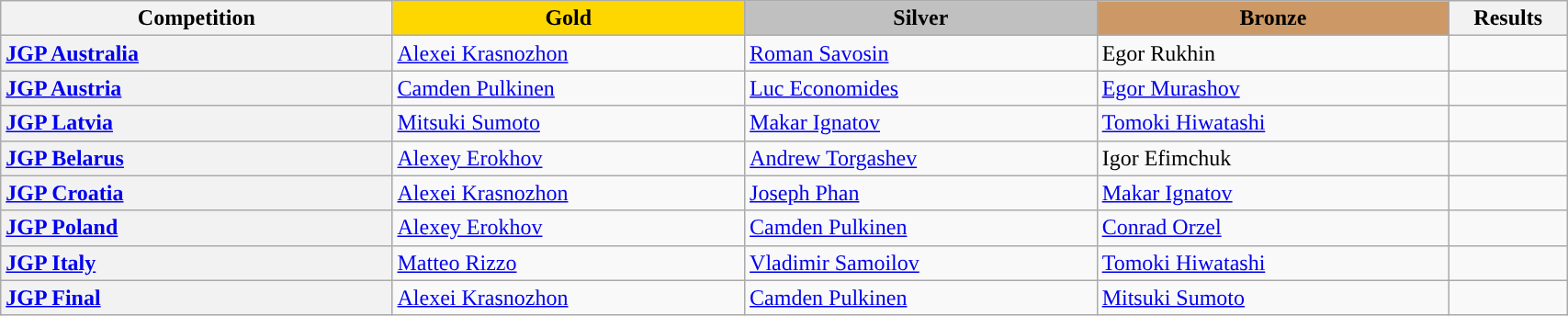<table class="wikitable unsortable" style="text-align:left; width:90%">
<tr>
<th scope="col" style="text-align:center; width:25%;">Competition</th>
<td scope="col" style="text-align:center; width:22.5%; background:gold"><strong>Gold</strong></td>
<td scope="col" style="text-align:center; width:22.5%; background:silver"><strong>Silver</strong></td>
<td scope="col" style="text-align:center; width:22.5%; background:#c96"><strong>Bronze</strong></td>
<th scope="col" style="text-align:center; width:7.5%;">Results</th>
</tr>
<tr>
<th scope="row" style="text-align:left"> <a href='#'>JGP Australia</a></th>
<td> <a href='#'>Alexei Krasnozhon</a></td>
<td> <a href='#'>Roman Savosin</a></td>
<td> Egor Rukhin</td>
<td></td>
</tr>
<tr>
<th scope="row" style="text-align:left"> <a href='#'>JGP Austria</a></th>
<td> <a href='#'>Camden Pulkinen</a></td>
<td> <a href='#'>Luc Economides</a></td>
<td> <a href='#'>Egor Murashov</a></td>
<td></td>
</tr>
<tr>
<th scope="row" style="text-align:left"> <a href='#'>JGP Latvia</a></th>
<td> <a href='#'>Mitsuki Sumoto</a></td>
<td> <a href='#'>Makar Ignatov</a></td>
<td> <a href='#'>Tomoki Hiwatashi</a></td>
<td></td>
</tr>
<tr>
<th scope="row" style="text-align:left"> <a href='#'>JGP Belarus</a></th>
<td> <a href='#'>Alexey Erokhov</a></td>
<td> <a href='#'>Andrew Torgashev</a></td>
<td> Igor Efimchuk</td>
<td></td>
</tr>
<tr>
<th scope="row" style="text-align:left"> <a href='#'>JGP Croatia</a></th>
<td> <a href='#'>Alexei Krasnozhon</a></td>
<td> <a href='#'>Joseph Phan</a></td>
<td> <a href='#'>Makar Ignatov</a></td>
<td></td>
</tr>
<tr>
<th scope="row" style="text-align:left"> <a href='#'>JGP Poland</a></th>
<td> <a href='#'>Alexey Erokhov</a></td>
<td> <a href='#'>Camden Pulkinen</a></td>
<td> <a href='#'>Conrad Orzel</a></td>
<td></td>
</tr>
<tr>
<th scope="row" style="text-align:left"> <a href='#'>JGP Italy</a></th>
<td> <a href='#'>Matteo Rizzo</a></td>
<td> <a href='#'>Vladimir Samoilov</a></td>
<td> <a href='#'>Tomoki Hiwatashi</a></td>
<td></td>
</tr>
<tr>
<th scope="row" style="text-align:left"> <a href='#'>JGP Final</a></th>
<td> <a href='#'>Alexei Krasnozhon</a></td>
<td> <a href='#'>Camden Pulkinen</a></td>
<td> <a href='#'>Mitsuki Sumoto</a></td>
<td></td>
</tr>
</table>
